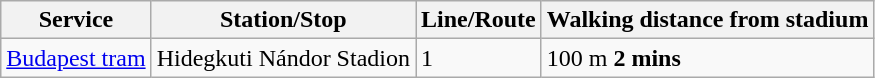<table class="wikitable">
<tr>
<th>Service</th>
<th>Station/Stop</th>
<th>Line/Route</th>
<th>Walking distance from stadium</th>
</tr>
<tr>
<td><a href='#'>Budapest tram</a></td>
<td>Hidegkuti Nándor Stadion</td>
<td><span>1</span></td>
<td>100 m <strong>2 mins</strong></td>
</tr>
</table>
